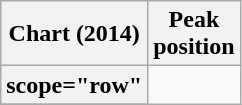<table class="wikitable sortable plainrowheaders" style="text-align:center">
<tr>
<th scope="col">Chart (2014)</th>
<th scope="col">Peak<br>position</th>
</tr>
<tr>
<th>scope="row" </th>
</tr>
<tr>
</tr>
</table>
